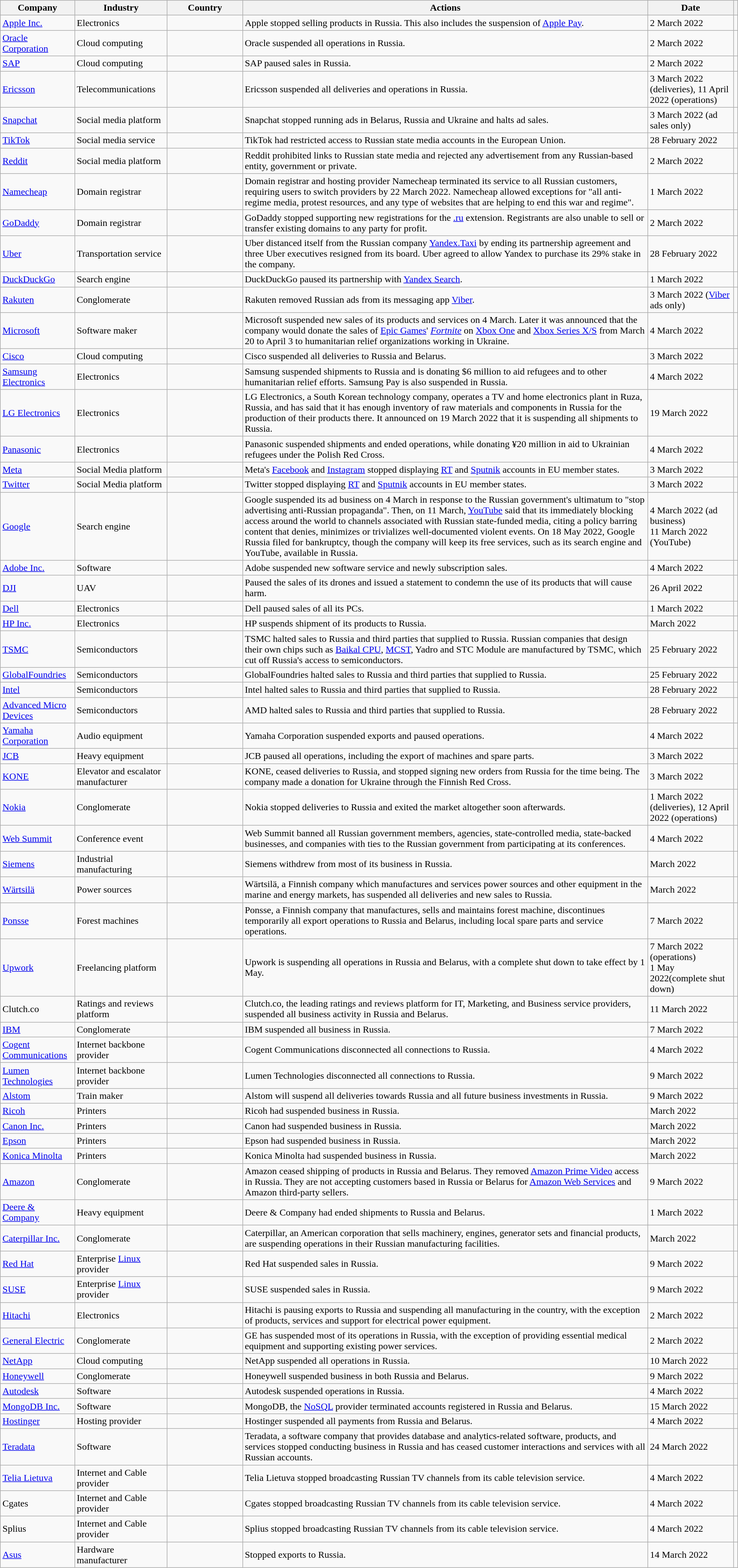<table class="wikitable sortable">
<tr>
<th>Company</th>
<th>Industry</th>
<th width=120px>Country</th>
<th>Actions</th>
<th data-sort-type=date>Date</th>
<th class="unsortable"></th>
</tr>
<tr>
<td><a href='#'>Apple Inc.</a></td>
<td>Electronics</td>
<td></td>
<td>Apple stopped selling products in Russia. This also includes the suspension of <a href='#'>Apple Pay</a>.</td>
<td>2 March 2022</td>
<td></td>
</tr>
<tr>
<td><a href='#'>Oracle Corporation</a></td>
<td>Cloud computing</td>
<td></td>
<td>Oracle suspended all operations in Russia.</td>
<td>2 March 2022</td>
<td></td>
</tr>
<tr>
<td><a href='#'>SAP</a></td>
<td>Cloud computing</td>
<td></td>
<td>SAP paused sales in Russia.</td>
<td>2 March 2022</td>
<td></td>
</tr>
<tr>
<td><a href='#'>Ericsson</a></td>
<td>Telecommunications</td>
<td></td>
<td>Ericsson suspended all deliveries and operations in Russia.</td>
<td>3 March 2022 (deliveries), 11 April 2022 (operations)</td>
<td></td>
</tr>
<tr>
<td><a href='#'>Snapchat</a></td>
<td>Social media platform</td>
<td></td>
<td>Snapchat stopped running ads in Belarus, Russia and Ukraine and halts ad sales.</td>
<td>3 March 2022 (ad sales only)</td>
<td></td>
</tr>
<tr>
<td><a href='#'>TikTok</a></td>
<td>Social media service</td>
<td></td>
<td>TikTok had restricted access to Russian state media accounts in the European Union.</td>
<td>28 February 2022</td>
<td></td>
</tr>
<tr>
<td><a href='#'>Reddit</a></td>
<td>Social media platform</td>
<td></td>
<td>Reddit prohibited links to Russian state media and rejected any advertisement from any Russian-based entity, government or private.</td>
<td>2 March 2022</td>
<td></td>
</tr>
<tr>
<td><a href='#'>Namecheap</a></td>
<td>Domain registrar</td>
<td></td>
<td>Domain registrar and hosting provider Namecheap terminated its service to all Russian customers, requiring users to switch providers by 22 March 2022. Namecheap allowed exceptions for "all anti-regime media, protest resources, and any type of websites that are helping to end this war and regime".</td>
<td>1 March 2022</td>
<td></td>
</tr>
<tr>
<td><a href='#'>GoDaddy</a></td>
<td>Domain registrar</td>
<td></td>
<td>GoDaddy stopped supporting new registrations for the <a href='#'>.ru</a> extension. Registrants are also unable to sell or transfer existing domains to any party for profit.</td>
<td>2 March 2022</td>
<td></td>
</tr>
<tr>
<td><a href='#'>Uber</a></td>
<td>Transportation service</td>
<td></td>
<td>Uber distanced itself from the Russian company <a href='#'>Yandex.Taxi</a> by ending its partnership agreement and three Uber executives resigned from its board. Uber agreed to allow Yandex to purchase its 29% stake in the company.</td>
<td>28 February 2022</td>
<td></td>
</tr>
<tr>
<td><a href='#'>DuckDuckGo</a></td>
<td>Search engine</td>
<td></td>
<td>DuckDuckGo paused its partnership with <a href='#'>Yandex Search</a>.</td>
<td>1 March 2022</td>
<td></td>
</tr>
<tr>
<td><a href='#'>Rakuten</a></td>
<td>Conglomerate</td>
<td></td>
<td>Rakuten removed Russian ads from its messaging app <a href='#'>Viber</a>.</td>
<td>3 March 2022 (<a href='#'>Viber</a> ads only)</td>
<td></td>
</tr>
<tr>
<td><a href='#'>Microsoft</a></td>
<td>Software maker</td>
<td></td>
<td>Microsoft suspended new sales of its products and services on 4 March. Later it was announced that the company would donate the sales of <a href='#'>Epic Games</a>' <em><a href='#'>Fortnite</a></em> on <a href='#'>Xbox One</a> and <a href='#'>Xbox Series X/S</a> from March 20 to April 3 to humanitarian relief organizations working in Ukraine.</td>
<td>4 March 2022</td>
<td></td>
</tr>
<tr>
<td><a href='#'>Cisco</a></td>
<td>Cloud computing</td>
<td></td>
<td>Cisco suspended all deliveries to Russia and Belarus.</td>
<td>3 March 2022</td>
<td></td>
</tr>
<tr>
<td><a href='#'>Samsung Electronics</a></td>
<td>Electronics</td>
<td></td>
<td>Samsung suspended shipments to Russia and is donating $6 million to aid refugees and to other humanitarian relief efforts. Samsung Pay is also suspended in Russia.</td>
<td>4 March 2022</td>
<td></td>
</tr>
<tr>
<td><a href='#'>LG Electronics</a></td>
<td>Electronics</td>
<td></td>
<td>LG Electronics, a South Korean technology company, operates a TV and home electronics plant in Ruza, Russia, and has said that it has enough inventory of raw materials and components in Russia for the production of their products there. It announced on 19 March 2022 that it is suspending all shipments to Russia.</td>
<td>19 March 2022</td>
<td></td>
</tr>
<tr>
<td><a href='#'>Panasonic</a></td>
<td>Electronics</td>
<td></td>
<td>Panasonic suspended shipments and ended operations, while donating ¥20 million in aid to Ukrainian refugees under the Polish Red Cross.</td>
<td>4 March 2022</td>
<td></td>
</tr>
<tr>
<td><a href='#'>Meta</a></td>
<td>Social Media platform</td>
<td></td>
<td>Meta's <a href='#'>Facebook</a> and <a href='#'>Instagram</a> stopped displaying <a href='#'>RT</a> and <a href='#'>Sputnik</a> accounts in EU member states.</td>
<td>3 March 2022</td>
<td></td>
</tr>
<tr>
<td><a href='#'>Twitter</a></td>
<td>Social Media platform</td>
<td></td>
<td>Twitter stopped displaying <a href='#'>RT</a> and <a href='#'>Sputnik</a> accounts in EU member states.</td>
<td>3 March 2022</td>
<td></td>
</tr>
<tr>
<td><a href='#'>Google</a></td>
<td>Search engine</td>
<td></td>
<td>Google suspended its ad business on 4 March in response to the Russian government's ultimatum to "stop advertising anti-Russian propaganda". Then, on 11 March, <a href='#'>YouTube</a> said that its immediately blocking access around the world to channels associated with Russian state-funded media, citing a policy barring content that denies, minimizes or trivializes well-documented violent events. On 18 May 2022, Google Russia filed for bankruptcy, though the company will keep its free services, such as its search engine and YouTube, available in Russia.</td>
<td>4 March 2022 (ad business)<br>11 March 2022 (YouTube)</td>
<td></td>
</tr>
<tr>
<td><a href='#'>Adobe Inc.</a></td>
<td>Software</td>
<td></td>
<td>Adobe suspended new software service and newly subscription sales.</td>
<td>4 March 2022</td>
<td></td>
</tr>
<tr>
<td><a href='#'>DJI</a></td>
<td>UAV</td>
<td></td>
<td>Paused the sales of its drones and issued a statement to condemn the use of its products that will cause harm.</td>
<td>26 April 2022</td>
<td></td>
</tr>
<tr>
<td><a href='#'>Dell</a></td>
<td>Electronics</td>
<td></td>
<td>Dell paused sales of all its PCs.</td>
<td>1 March 2022</td>
<td></td>
</tr>
<tr>
<td><a href='#'>HP Inc.</a></td>
<td>Electronics</td>
<td></td>
<td>HP suspends shipment of its products to Russia.</td>
<td>March 2022</td>
<td></td>
</tr>
<tr>
<td><a href='#'>TSMC</a></td>
<td>Semiconductors</td>
<td></td>
<td>TSMC halted sales to Russia and third parties that supplied to Russia. Russian companies that design their own chips such as <a href='#'>Baikal CPU</a>, <a href='#'>MCST</a>, Yadro and STC Module are manufactured by TSMC, which cut off Russia's access to semiconductors.</td>
<td>25 February 2022</td>
<td></td>
</tr>
<tr>
<td><a href='#'>GlobalFoundries</a></td>
<td>Semiconductors</td>
<td></td>
<td>GlobalFoundries halted sales to Russia and third parties that supplied to Russia.</td>
<td>25 February 2022</td>
<td></td>
</tr>
<tr>
<td><a href='#'>Intel</a></td>
<td>Semiconductors</td>
<td></td>
<td>Intel halted sales to Russia and third parties that supplied to Russia.</td>
<td>28 February 2022</td>
<td></td>
</tr>
<tr>
<td><a href='#'>Advanced Micro Devices</a></td>
<td>Semiconductors</td>
<td></td>
<td>AMD halted sales to Russia and third parties that supplied to Russia.</td>
<td>28 February 2022</td>
<td></td>
</tr>
<tr>
<td><a href='#'>Yamaha Corporation</a></td>
<td>Audio equipment</td>
<td></td>
<td>Yamaha Corporation suspended exports and paused operations.</td>
<td>4 March 2022</td>
<td></td>
</tr>
<tr>
<td><a href='#'>JCB</a></td>
<td>Heavy equipment</td>
<td></td>
<td>JCB paused all operations, including the export of machines and spare parts.</td>
<td>3 March 2022</td>
<td></td>
</tr>
<tr>
<td><a href='#'>KONE</a></td>
<td>Elevator and escalator manufacturer</td>
<td></td>
<td>KONE, ceased deliveries to Russia, and stopped signing new orders from Russia for the time being. The company made a donation for Ukraine through the Finnish Red Cross.</td>
<td>3 March 2022</td>
<td></td>
</tr>
<tr>
<td><a href='#'>Nokia</a></td>
<td>Conglomerate</td>
<td></td>
<td>Nokia stopped deliveries to Russia and exited the market altogether soon afterwards.</td>
<td>1 March 2022 (deliveries), 12 April 2022 (operations)</td>
<td></td>
</tr>
<tr>
<td><a href='#'>Web Summit</a></td>
<td>Conference event</td>
<td></td>
<td>Web Summit banned all Russian government members, agencies, state-controlled media, state-backed businesses, and companies with ties to the Russian government from participating at its conferences.</td>
<td>4 March 2022</td>
<td></td>
</tr>
<tr>
<td><a href='#'>Siemens</a></td>
<td>Industrial manufacturing</td>
<td></td>
<td>Siemens withdrew from most of its business in Russia.</td>
<td>March 2022</td>
<td></td>
</tr>
<tr>
<td><a href='#'>Wärtsilä</a></td>
<td>Power sources</td>
<td></td>
<td>Wärtsilä, a Finnish company which manufactures and services power sources and other equipment in the marine and energy markets, has suspended all deliveries and new sales to Russia.</td>
<td>March 2022</td>
<td></td>
</tr>
<tr>
<td><a href='#'>Ponsse</a></td>
<td>Forest machines</td>
<td></td>
<td>Ponsse, a Finnish company that manufactures, sells and maintains forest machine, discontinues temporarily all export operations to Russia and Belarus, including local spare parts and service operations.</td>
<td>7 March 2022</td>
<td></td>
</tr>
<tr>
<td><a href='#'>Upwork</a></td>
<td>Freelancing platform</td>
<td></td>
<td>Upwork is suspending all operations in Russia and Belarus, with a complete shut down to take effect by 1 May.</td>
<td>7 March 2022 (operations) <br> 1 May 2022(complete shut down)</td>
<td></td>
</tr>
<tr>
<td>Clutch.co</td>
<td>Ratings and reviews platform</td>
<td></td>
<td>Clutch.co, the leading ratings and reviews platform for IT, Marketing, and Business service providers, suspended all business activity in Russia and Belarus.</td>
<td>11 March 2022</td>
<td></td>
</tr>
<tr>
<td><a href='#'>IBM</a></td>
<td>Conglomerate</td>
<td></td>
<td>IBM suspended all business in Russia.</td>
<td>7 March 2022</td>
<td></td>
</tr>
<tr>
<td><a href='#'>Cogent Communications</a></td>
<td>Internet backbone provider</td>
<td></td>
<td>Cogent Communications disconnected all connections to Russia.</td>
<td>4 March 2022</td>
<td></td>
</tr>
<tr>
<td><a href='#'>Lumen Technologies</a></td>
<td>Internet backbone provider</td>
<td></td>
<td>Lumen Technologies disconnected all connections to Russia.</td>
<td>9 March 2022</td>
<td></td>
</tr>
<tr>
<td><a href='#'>Alstom</a></td>
<td>Train maker</td>
<td></td>
<td>Alstom will suspend all deliveries towards Russia and all future business investments in Russia.</td>
<td>9 March 2022</td>
<td></td>
</tr>
<tr>
<td><a href='#'>Ricoh</a></td>
<td>Printers</td>
<td></td>
<td>Ricoh had suspended business in Russia.</td>
<td>March 2022</td>
<td></td>
</tr>
<tr>
<td><a href='#'>Canon Inc.</a></td>
<td>Printers</td>
<td></td>
<td>Canon had suspended business in Russia.</td>
<td>March 2022</td>
<td></td>
</tr>
<tr>
<td><a href='#'>Epson</a></td>
<td>Printers</td>
<td></td>
<td>Epson had suspended business in Russia.</td>
<td>March 2022</td>
<td></td>
</tr>
<tr>
<td><a href='#'>Konica Minolta</a></td>
<td>Printers</td>
<td></td>
<td>Konica Minolta had suspended business in Russia.</td>
<td>March 2022</td>
<td></td>
</tr>
<tr>
<td><a href='#'>Amazon</a></td>
<td>Conglomerate</td>
<td></td>
<td>Amazon ceased shipping of products in Russia and Belarus. They removed <a href='#'>Amazon Prime Video</a> access in Russia. They are not accepting customers based in Russia or Belarus for <a href='#'>Amazon Web Services</a> and Amazon third-party sellers.</td>
<td>9 March 2022</td>
<td></td>
</tr>
<tr>
<td><a href='#'>Deere & Company</a></td>
<td>Heavy equipment</td>
<td></td>
<td>Deere & Company had ended shipments to Russia and Belarus.</td>
<td>1 March 2022</td>
<td></td>
</tr>
<tr>
<td><a href='#'>Caterpillar Inc.</a></td>
<td>Conglomerate</td>
<td></td>
<td>Caterpillar, an American corporation that sells machinery, engines, generator sets and financial products, are suspending operations in their Russian manufacturing facilities.</td>
<td>March 2022</td>
<td></td>
</tr>
<tr>
<td><a href='#'>Red Hat</a></td>
<td>Enterprise <a href='#'>Linux</a> provider</td>
<td></td>
<td>Red Hat suspended sales in Russia.</td>
<td>9 March 2022</td>
<td></td>
</tr>
<tr>
<td><a href='#'>SUSE</a></td>
<td>Enterprise <a href='#'>Linux</a> provider</td>
<td></td>
<td>SUSE suspended sales in Russia.</td>
<td>9 March 2022</td>
<td></td>
</tr>
<tr>
<td><a href='#'>Hitachi</a></td>
<td>Electronics</td>
<td></td>
<td>Hitachi is pausing exports to Russia and suspending all manufacturing in the country, with the exception of products, services and support for electrical power equipment.</td>
<td>2 March 2022</td>
<td></td>
</tr>
<tr>
<td><a href='#'>General Electric</a></td>
<td>Conglomerate</td>
<td></td>
<td>GE has suspended most of its operations in Russia, with the exception of providing essential medical equipment and supporting existing power services.</td>
<td>2 March 2022</td>
<td></td>
</tr>
<tr>
<td><a href='#'>NetApp</a></td>
<td>Cloud computing</td>
<td></td>
<td>NetApp suspended all operations in Russia.</td>
<td>10 March 2022</td>
<td></td>
</tr>
<tr>
<td><a href='#'>Honeywell</a></td>
<td>Conglomerate</td>
<td></td>
<td>Honeywell suspended business in both Russia and Belarus.</td>
<td>9 March 2022</td>
<td></td>
</tr>
<tr>
<td><a href='#'>Autodesk</a></td>
<td>Software</td>
<td></td>
<td>Autodesk suspended operations in Russia.</td>
<td>4 March 2022</td>
<td></td>
</tr>
<tr>
<td><a href='#'>MongoDB Inc.</a></td>
<td>Software</td>
<td></td>
<td>MongoDB, the <a href='#'>NoSQL</a> provider terminated accounts registered in Russia and Belarus.</td>
<td>15 March 2022</td>
<td></td>
</tr>
<tr>
<td><a href='#'>Hostinger</a></td>
<td>Hosting provider</td>
<td></td>
<td>Hostinger suspended all payments from Russia and Belarus.</td>
<td>4 March 2022</td>
<td></td>
</tr>
<tr>
<td><a href='#'>Teradata</a></td>
<td>Software</td>
<td></td>
<td>Teradata, a software company that provides database and analytics-related software, products, and services stopped conducting business in Russia and has ceased customer interactions and services with all Russian accounts.</td>
<td>24 March 2022</td>
<td></td>
</tr>
<tr>
<td><a href='#'>Telia Lietuva</a></td>
<td>Internet and Cable provider</td>
<td></td>
<td>Telia Lietuva stopped broadcasting Russian TV channels from its cable television service.</td>
<td>4 March 2022</td>
<td></td>
</tr>
<tr>
<td>Cgates</td>
<td>Internet and Cable provider</td>
<td></td>
<td>Cgates stopped broadcasting Russian TV channels from its cable television service.</td>
<td>4 March 2022</td>
<td></td>
</tr>
<tr>
<td>Splius</td>
<td>Internet and Cable provider</td>
<td></td>
<td>Splius stopped broadcasting Russian TV channels from its cable television service.</td>
<td>4 March 2022</td>
<td></td>
</tr>
<tr>
<td><a href='#'>Asus</a></td>
<td>Hardware manufacturer</td>
<td></td>
<td>Stopped exports to Russia.</td>
<td>14 March 2022</td>
<td></td>
</tr>
</table>
